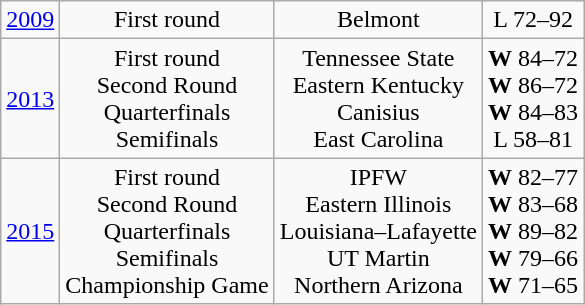<table class="wikitable">
<tr align="center">
<td><a href='#'>2009</a></td>
<td>First round</td>
<td>Belmont</td>
<td>L 72–92</td>
</tr>
<tr align="center">
<td><a href='#'>2013</a></td>
<td>First round<br>Second Round<br>Quarterfinals<br>Semifinals</td>
<td>Tennessee State<br>Eastern Kentucky<br>Canisius<br>East Carolina</td>
<td><strong>W</strong> 84–72<br><strong>W</strong> 86–72<br><strong>W</strong> 84–83<br>L 58–81</td>
</tr>
<tr align="center">
<td><a href='#'>2015</a></td>
<td>First round<br>Second Round<br>Quarterfinals<br>Semifinals<br>Championship Game</td>
<td>IPFW<br>Eastern Illinois<br>Louisiana–Lafayette<br>UT Martin<br>Northern Arizona</td>
<td><strong>W</strong> 82–77<br><strong>W</strong> 83–68<br><strong>W</strong> 89–82<br><strong>W</strong> 79–66<br><strong>W</strong> 71–65</td>
</tr>
</table>
